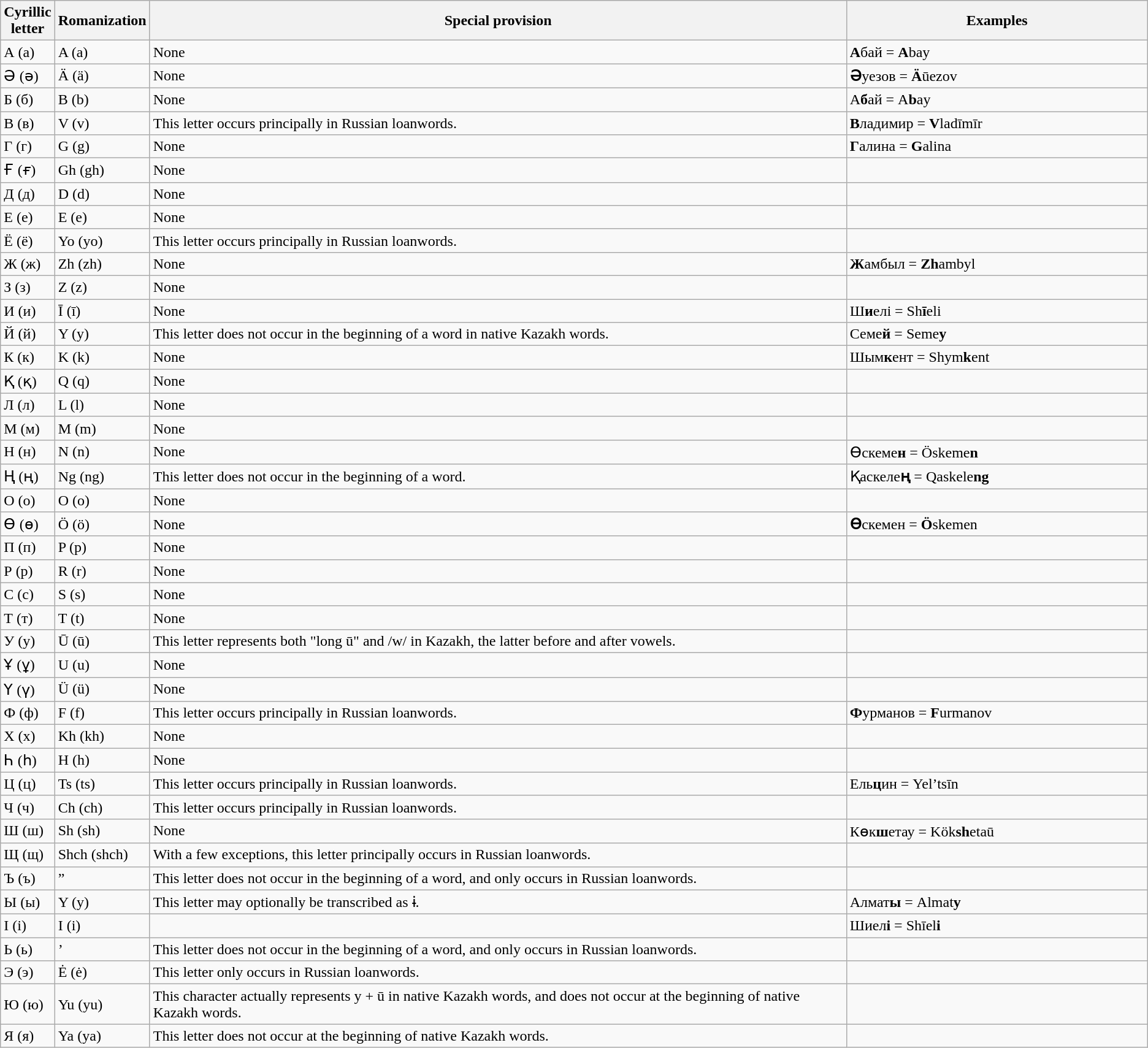<table class="wikitable">
<tr style="background: #efefef;">
<th>Cyrillic<br>letter</th>
<th>Romanization</th>
<th>Special provision</th>
<th style="width:20em">Examples</th>
</tr>
<tr>
<td>А (а)</td>
<td>A (a)</td>
<td>None</td>
<td><strong>А</strong>бай = <strong>A</strong>bay</td>
</tr>
<tr>
<td>Ә (ә)</td>
<td>Ä (ä)</td>
<td>None</td>
<td><strong>Ә</strong>уезов = <strong>Ä</strong>ūezov</td>
</tr>
<tr>
<td>Б (б)</td>
<td>B (b)</td>
<td>None</td>
<td>A<strong>б</strong>ай = A<strong>b</strong>ay</td>
</tr>
<tr>
<td>В (в)</td>
<td>V (v)</td>
<td>This letter occurs principally in Russian loanwords.</td>
<td><strong>В</strong>ладимир = <strong>V</strong>ladīmīr</td>
</tr>
<tr>
<td>Г (г)</td>
<td>G (g)</td>
<td>None</td>
<td><strong>Г</strong>алина = <strong>G</strong>alina</td>
</tr>
<tr>
<td>Ғ (ғ)</td>
<td>Gh (gh)</td>
<td>None</td>
<td></td>
</tr>
<tr>
<td>Д (д)</td>
<td>D (d)</td>
<td>None</td>
<td></td>
</tr>
<tr>
<td>Е (е)</td>
<td>E (e)</td>
<td>None</td>
<td></td>
</tr>
<tr>
<td>Ё (ё)</td>
<td>Yo (yo)</td>
<td>This letter occurs principally in Russian loanwords.</td>
<td></td>
</tr>
<tr>
<td>Ж (ж)</td>
<td>Zh (zh)</td>
<td>None</td>
<td><strong>Ж</strong>амбыл = <strong>Zh</strong>ambyl</td>
</tr>
<tr>
<td>З (з)</td>
<td>Z (z)</td>
<td>None</td>
<td></td>
</tr>
<tr>
<td>И (и)</td>
<td>Ī (ī)</td>
<td>None</td>
<td>Ш<strong>и</strong>елі = Sh<strong>ī</strong>eli</td>
</tr>
<tr>
<td>Й (й)</td>
<td>Y (y)</td>
<td>This letter does not occur in the beginning of a word in native Kazakh words.</td>
<td>Семе<strong>й</strong> = Seme<strong>y</strong></td>
</tr>
<tr>
<td>К (к)</td>
<td>K (k)</td>
<td>None</td>
<td>Шым<strong>к</strong>ент = Shym<strong>k</strong>ent</td>
</tr>
<tr>
<td>Қ (қ)</td>
<td>Q (q)</td>
<td>None</td>
<td></td>
</tr>
<tr>
<td>Л (л)</td>
<td>L (l)</td>
<td>None</td>
<td></td>
</tr>
<tr>
<td>М (м)</td>
<td>M (m)</td>
<td>None</td>
<td></td>
</tr>
<tr>
<td>Н (н)</td>
<td>N (n)</td>
<td>None</td>
<td>Өскеме<strong>н</strong> = Öskeme<strong>n</strong></td>
</tr>
<tr>
<td>Ң (ң)</td>
<td>Ng (ng)</td>
<td>This letter does not occur in the beginning of a word.</td>
<td>Қаскеле<strong>ң</strong> = Qaskele<strong>ng</strong></td>
</tr>
<tr>
<td>О (о)</td>
<td>O (o)</td>
<td>None</td>
<td></td>
</tr>
<tr>
<td>Ө (ө)</td>
<td>Ö (ö)</td>
<td>None</td>
<td><strong>Ө</strong>скемен = <strong>Ö</strong>skemen</td>
</tr>
<tr>
<td>П (п)</td>
<td>P (p)</td>
<td>None</td>
<td></td>
</tr>
<tr>
<td>Р (р)</td>
<td>R (r)</td>
<td>None</td>
<td></td>
</tr>
<tr>
<td>С (с)</td>
<td>S (s)</td>
<td>None</td>
<td></td>
</tr>
<tr>
<td>Т (т)</td>
<td>T (t)</td>
<td>None</td>
<td></td>
</tr>
<tr>
<td>У (у)</td>
<td>Ū (ū)</td>
<td>This letter represents both "long ū" and /w/ in Kazakh, the latter before and after vowels.</td>
<td></td>
</tr>
<tr>
<td>Ұ (ұ)</td>
<td>U (u)</td>
<td>None</td>
<td></td>
</tr>
<tr>
<td>Ү (ү)</td>
<td>Ü (ü)</td>
<td>None</td>
<td></td>
</tr>
<tr>
<td>Ф (ф)</td>
<td>F (f)</td>
<td>This letter occurs principally in Russian loanwords.</td>
<td><strong>Ф</strong>урманов = <strong>F</strong>urmanov</td>
</tr>
<tr>
<td>Х (х)</td>
<td>Kh (kh)</td>
<td>None</td>
<td></td>
</tr>
<tr>
<td>Һ (һ)</td>
<td>H (h)</td>
<td>None</td>
<td></td>
</tr>
<tr>
<td>Ц (ц)</td>
<td>Ts (ts)</td>
<td>This letter occurs principally in Russian loanwords.</td>
<td>Ель<strong>ц</strong>ин = Yel’tsīn</td>
</tr>
<tr>
<td>Ч (ч)</td>
<td>Ch (ch)</td>
<td>This letter occurs principally in Russian loanwords.</td>
<td></td>
</tr>
<tr>
<td>Ш (ш)</td>
<td>Sh (sh)</td>
<td>None</td>
<td>Көк<strong>ш</strong>етау = Kök<strong>sh</strong>etaū</td>
</tr>
<tr>
<td>Щ (щ)</td>
<td>Shch (shch)</td>
<td>With a few exceptions, this letter principally occurs in Russian loanwords.</td>
<td></td>
</tr>
<tr>
<td>Ъ (ъ)</td>
<td>”</td>
<td>This letter does not occur in the beginning of a word, and only occurs in Russian loanwords.</td>
<td></td>
</tr>
<tr>
<td>Ы (ы)</td>
<td>Y (y)</td>
<td>This letter may optionally be transcribed as ɨ.</td>
<td>Алмат<strong>ы</strong> = Almat<strong>y</strong></td>
</tr>
<tr>
<td>І (і)</td>
<td>I (i)</td>
<td></td>
<td>Шиел<strong>і</strong> = Shīel<strong>i</strong></td>
</tr>
<tr>
<td>Ь (ь)</td>
<td>’</td>
<td>This letter does not occur in the beginning of a word, and only occurs in Russian loanwords.</td>
<td></td>
</tr>
<tr>
<td>Э (э)</td>
<td>Ė (ė)</td>
<td>This letter only occurs in Russian loanwords.</td>
<td></td>
</tr>
<tr>
<td>Ю (ю)</td>
<td>Yu (yu)</td>
<td>This character actually represents y + ū in native Kazakh words, and does not occur at the beginning of native Kazakh words.</td>
<td></td>
</tr>
<tr>
<td>Я (я)</td>
<td>Ya (ya)</td>
<td>This letter does not occur at the beginning of native Kazakh words.</td>
<td></td>
</tr>
</table>
